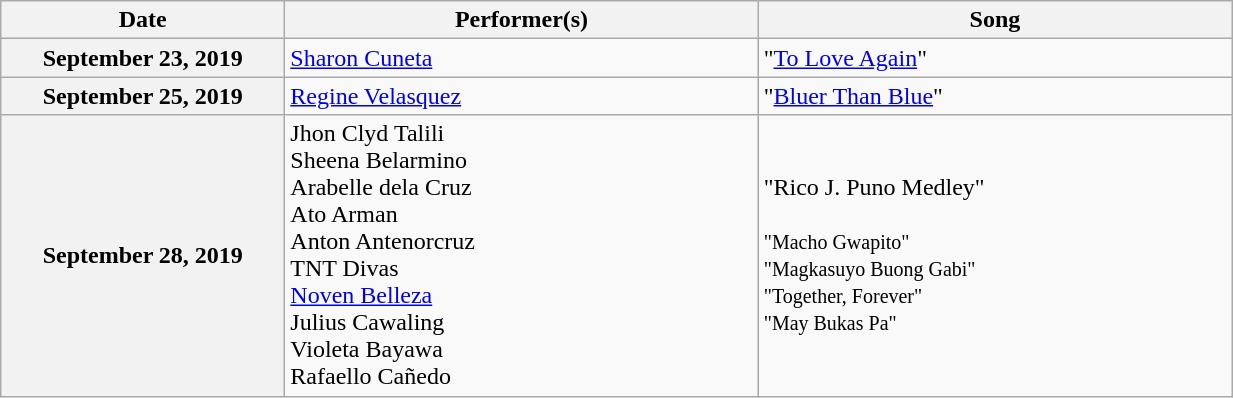<table class="wikitable"  style="width:65%; font-size:100%">
<tr>
<th width="15%">Date</th>
<th width="25%">Performer(s)</th>
<th width="25%">Song</th>
</tr>
<tr>
<th>September 23, 2019</th>
<td><a href='#'>Sharon Cuneta</a></td>
<td>"<a href='#'>To Love Again</a>"</td>
</tr>
<tr>
<th>September 25, 2019</th>
<td><a href='#'>Regine Velasquez</a></td>
<td>"<a href='#'>Bluer Than Blue</a>"</td>
</tr>
<tr>
<th>September 28, 2019</th>
<td>Jhon Clyd Talili<br>Sheena Belarmino<br>Arabelle dela Cruz<br>Ato Arman<br>Anton Antenorcruz<br>TNT Divas<br><a href='#'>Noven Belleza</a><br>Julius Cawaling<br>Violeta Bayawa<br>Rafaello Cañedo</td>
<td>"Rico J. Puno Medley"<br><br><small>
"Macho Gwapito"<br>
"Magkasuyo Buong Gabi"<br>
"Together, Forever"<br>
"May Bukas Pa"
</small></td>
</tr>
</table>
